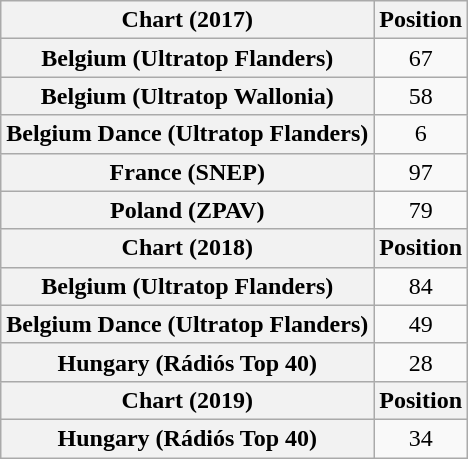<table class="wikitable sortable plainrowheaders" style="text-align:center">
<tr>
<th scope="col">Chart (2017)</th>
<th scope="col">Position</th>
</tr>
<tr>
<th scope="row">Belgium (Ultratop Flanders)</th>
<td>67</td>
</tr>
<tr>
<th scope="row">Belgium (Ultratop Wallonia)</th>
<td>58</td>
</tr>
<tr>
<th scope="row">Belgium Dance (Ultratop Flanders)</th>
<td>6</td>
</tr>
<tr>
<th scope="row">France (SNEP)</th>
<td>97</td>
</tr>
<tr>
<th scope="row">Poland (ZPAV)</th>
<td>79</td>
</tr>
<tr>
<th scope="col">Chart (2018)</th>
<th scope="col">Position</th>
</tr>
<tr>
<th scope="row">Belgium (Ultratop Flanders)</th>
<td>84</td>
</tr>
<tr>
<th scope="row">Belgium Dance (Ultratop Flanders)</th>
<td>49</td>
</tr>
<tr>
<th scope="row">Hungary (Rádiós Top 40)</th>
<td>28</td>
</tr>
<tr>
<th scope="col">Chart (2019)</th>
<th scope="col">Position</th>
</tr>
<tr>
<th scope="row">Hungary (Rádiós Top 40)</th>
<td>34</td>
</tr>
</table>
